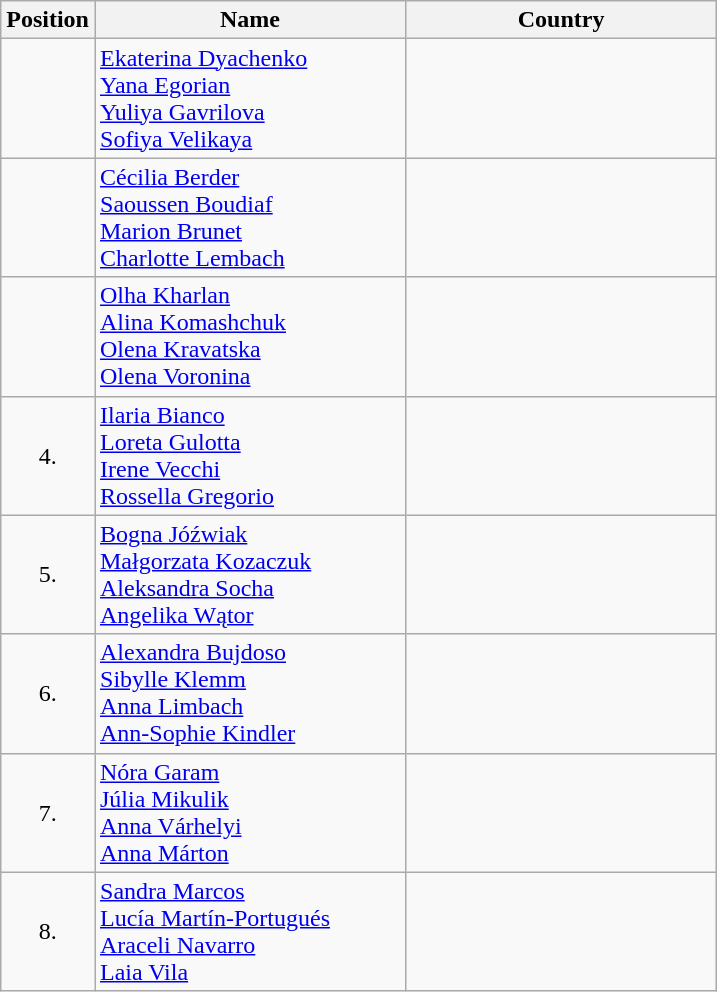<table class="wikitable">
<tr>
<th width="20">Position</th>
<th width="200">Name</th>
<th width="200">Country</th>
</tr>
<tr>
<td align="center"></td>
<td><a href='#'>Ekaterina Dyachenko</a><br><a href='#'>Yana Egorian</a><br><a href='#'>Yuliya Gavrilova</a><br><a href='#'>Sofiya Velikaya</a></td>
<td></td>
</tr>
<tr>
<td align="center"></td>
<td><a href='#'>Cécilia Berder</a><br><a href='#'>Saoussen Boudiaf</a><br><a href='#'>Marion Brunet</a><br><a href='#'>Charlotte Lembach</a></td>
<td></td>
</tr>
<tr>
<td align="center"></td>
<td><a href='#'>Olha Kharlan</a><br><a href='#'>Alina Komashchuk</a><br><a href='#'>Olena Kravatska</a><br><a href='#'>Olena Voronina</a></td>
<td></td>
</tr>
<tr>
<td align="center">4.</td>
<td><a href='#'>Ilaria Bianco</a><br><a href='#'>Loreta Gulotta</a><br><a href='#'>Irene Vecchi</a><br><a href='#'>Rossella Gregorio</a></td>
<td></td>
</tr>
<tr>
<td align="center">5.</td>
<td><a href='#'>Bogna Jóźwiak</a><br><a href='#'>Małgorzata Kozaczuk</a><br><a href='#'>Aleksandra Socha</a><br><a href='#'>Angelika Wątor</a></td>
<td></td>
</tr>
<tr>
<td align="center">6.</td>
<td><a href='#'>Alexandra Bujdoso</a><br><a href='#'>Sibylle Klemm</a><br><a href='#'>Anna Limbach</a><br><a href='#'>Ann-Sophie Kindler</a></td>
<td></td>
</tr>
<tr>
<td align="center">7.</td>
<td><a href='#'>Nóra Garam</a><br><a href='#'>Júlia Mikulik</a><br><a href='#'>Anna Várhelyi</a><br><a href='#'>Anna Márton</a></td>
<td></td>
</tr>
<tr>
<td align="center">8.</td>
<td><a href='#'>Sandra Marcos</a><br><a href='#'>Lucía Martín-Portugués</a><br><a href='#'>Araceli Navarro</a><br><a href='#'>Laia Vila</a></td>
<td></td>
</tr>
</table>
